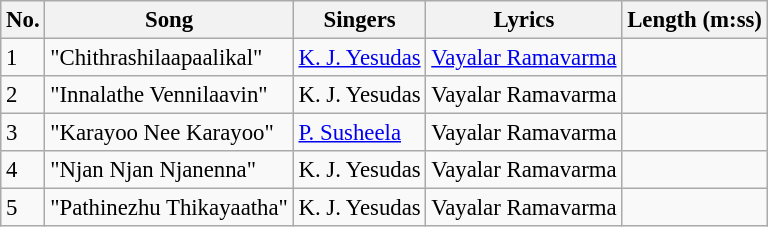<table class="wikitable" style="font-size:95%;">
<tr>
<th>No.</th>
<th>Song</th>
<th>Singers</th>
<th>Lyrics</th>
<th>Length (m:ss)</th>
</tr>
<tr>
<td>1</td>
<td>"Chithrashilaapaalikal"</td>
<td><a href='#'>K. J. Yesudas</a></td>
<td><a href='#'>Vayalar Ramavarma</a></td>
<td></td>
</tr>
<tr>
<td>2</td>
<td>"Innalathe Vennilaavin"</td>
<td>K. J. Yesudas</td>
<td>Vayalar Ramavarma</td>
<td></td>
</tr>
<tr>
<td>3</td>
<td>"Karayoo Nee Karayoo"</td>
<td><a href='#'>P. Susheela</a></td>
<td>Vayalar Ramavarma</td>
<td></td>
</tr>
<tr>
<td>4</td>
<td>"Njan Njan Njanenna"</td>
<td>K. J. Yesudas</td>
<td>Vayalar Ramavarma</td>
<td></td>
</tr>
<tr>
<td>5</td>
<td>"Pathinezhu Thikayaatha"</td>
<td>K. J. Yesudas</td>
<td>Vayalar Ramavarma</td>
<td></td>
</tr>
</table>
